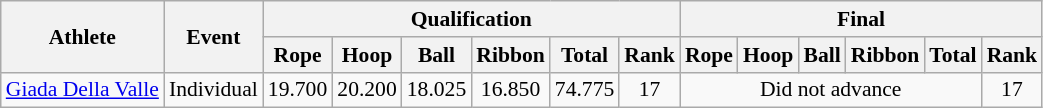<table class="wikitable" style="font-size:90%">
<tr>
<th rowspan="2">Athlete</th>
<th rowspan="2">Event</th>
<th colspan="6">Qualification</th>
<th colspan="6">Final</th>
</tr>
<tr>
<th>Rope</th>
<th>Hoop</th>
<th>Ball</th>
<th>Ribbon</th>
<th>Total</th>
<th>Rank</th>
<th>Rope</th>
<th>Hoop</th>
<th>Ball</th>
<th>Ribbon</th>
<th>Total</th>
<th>Rank</th>
</tr>
<tr>
<td><a href='#'>Giada Della Valle</a></td>
<td>Individual</td>
<td align=center>19.700</td>
<td align=center>20.200</td>
<td align=center>18.025</td>
<td align=center>16.850</td>
<td align=center>74.775</td>
<td align=center>17</td>
<td colspan=5 align=center>Did not advance</td>
<td align=center>17</td>
</tr>
</table>
